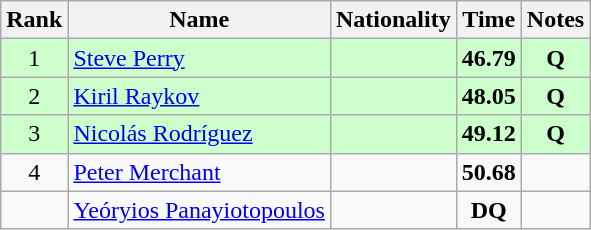<table class="wikitable sortable" style="text-align:center">
<tr>
<th>Rank</th>
<th>Name</th>
<th>Nationality</th>
<th>Time</th>
<th>Notes</th>
</tr>
<tr bgcolor=ccffcc>
<td>1</td>
<td align=left><a href='#'>Steve Perry</a></td>
<td align=left></td>
<td><strong>46.79</strong></td>
<td><strong>Q</strong></td>
</tr>
<tr bgcolor=ccffcc>
<td>2</td>
<td align=left><a href='#'>Kiril Raykov</a></td>
<td align=left></td>
<td><strong>48.05</strong></td>
<td><strong>Q</strong></td>
</tr>
<tr bgcolor=ccffcc>
<td>3</td>
<td align=left><a href='#'>Nicolás Rodríguez</a></td>
<td align=left></td>
<td><strong>49.12</strong></td>
<td><strong>Q</strong></td>
</tr>
<tr>
<td>4</td>
<td align=left><a href='#'>Peter Merchant</a></td>
<td align=left></td>
<td><strong>50.68</strong></td>
<td></td>
</tr>
<tr>
<td></td>
<td align=left><a href='#'>Yeóryios Panayiotopoulos</a></td>
<td align=left></td>
<td><strong>DQ</strong></td>
<td></td>
</tr>
</table>
